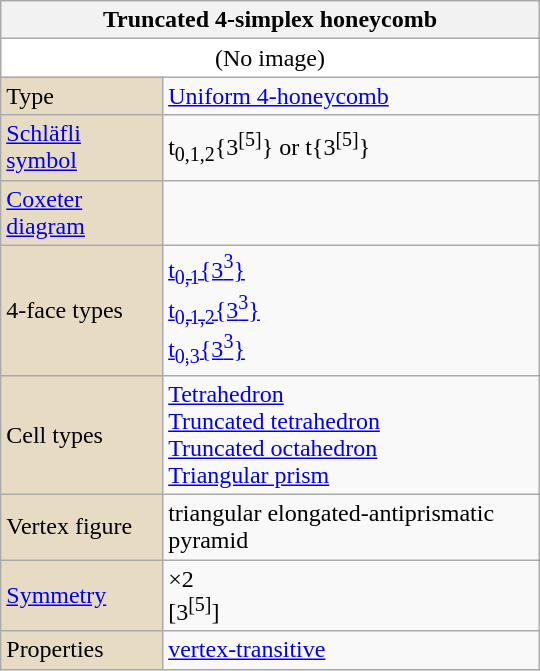<table class="wikitable" align="right" style="margin-left:10px" width="360">
<tr>
<th bgcolor=#e7dcc3 colspan=2>Truncated 4-simplex honeycomb</th>
</tr>
<tr>
<td bgcolor=#ffffff align=center colspan=2>(No image)</td>
</tr>
<tr>
<td bgcolor=#e7dcc3>Type</td>
<td><a href='#'>Uniform 4-honeycomb</a></td>
</tr>
<tr>
<td bgcolor=#e7dcc3><a href='#'>Schläfli symbol</a></td>
<td>t<sub>0,1,2</sub>{3<sup>[5]</sup>} or t{3<sup>[5]</sup>}</td>
</tr>
<tr>
<td bgcolor=#e7dcc3><a href='#'>Coxeter diagram</a></td>
<td></td>
</tr>
<tr>
<td bgcolor=#e7dcc3>4-face types</td>
<td><a href='#'>t<sub>0,1</sub>{3<sup>3</sup>}</a> <br><a href='#'>t<sub>0,1,2</sub>{3<sup>3</sup>}</a> <br><a href='#'>t<sub>0,3</sub>{3<sup>3</sup>}</a> </td>
</tr>
<tr>
<td bgcolor=#e7dcc3>Cell types</td>
<td><a href='#'>Tetrahedron</a> <br><a href='#'>Truncated tetrahedron</a> <br><a href='#'>Truncated octahedron</a> <br><a href='#'>Triangular prism</a> </td>
</tr>
<tr>
<td bgcolor=#e7dcc3>Vertex figure</td>
<td>triangular elongated-antiprismatic pyramid</td>
</tr>
<tr>
<td bgcolor=#e7dcc3><a href='#'>Symmetry</a></td>
<td>×2<br>[3<sup>[5]</sup>]</td>
</tr>
<tr>
<td bgcolor=#e7dcc3>Properties</td>
<td><a href='#'>vertex-transitive</a></td>
</tr>
</table>
